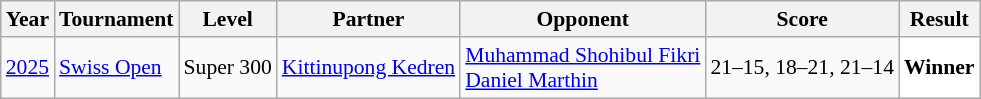<table class="sortable wikitable" style="font-size: 90%">
<tr>
<th>Year</th>
<th>Tournament</th>
<th>Level</th>
<th>Partner</th>
<th>Opponent</th>
<th>Score</th>
<th>Result</th>
</tr>
<tr>
<td align="center"><a href='#'>2025</a></td>
<td align="left"><a href='#'>Swiss Open</a></td>
<td align="left">Super 300</td>
<td align="left"> <a href='#'>Kittinupong Kedren</a></td>
<td align="left"> <a href='#'>Muhammad Shohibul Fikri</a> <br>  <a href='#'>Daniel Marthin</a></td>
<td align="left">21–15, 18–21, 21–14</td>
<td style="text-align:left; background:white"> <strong>Winner</strong></td>
</tr>
</table>
